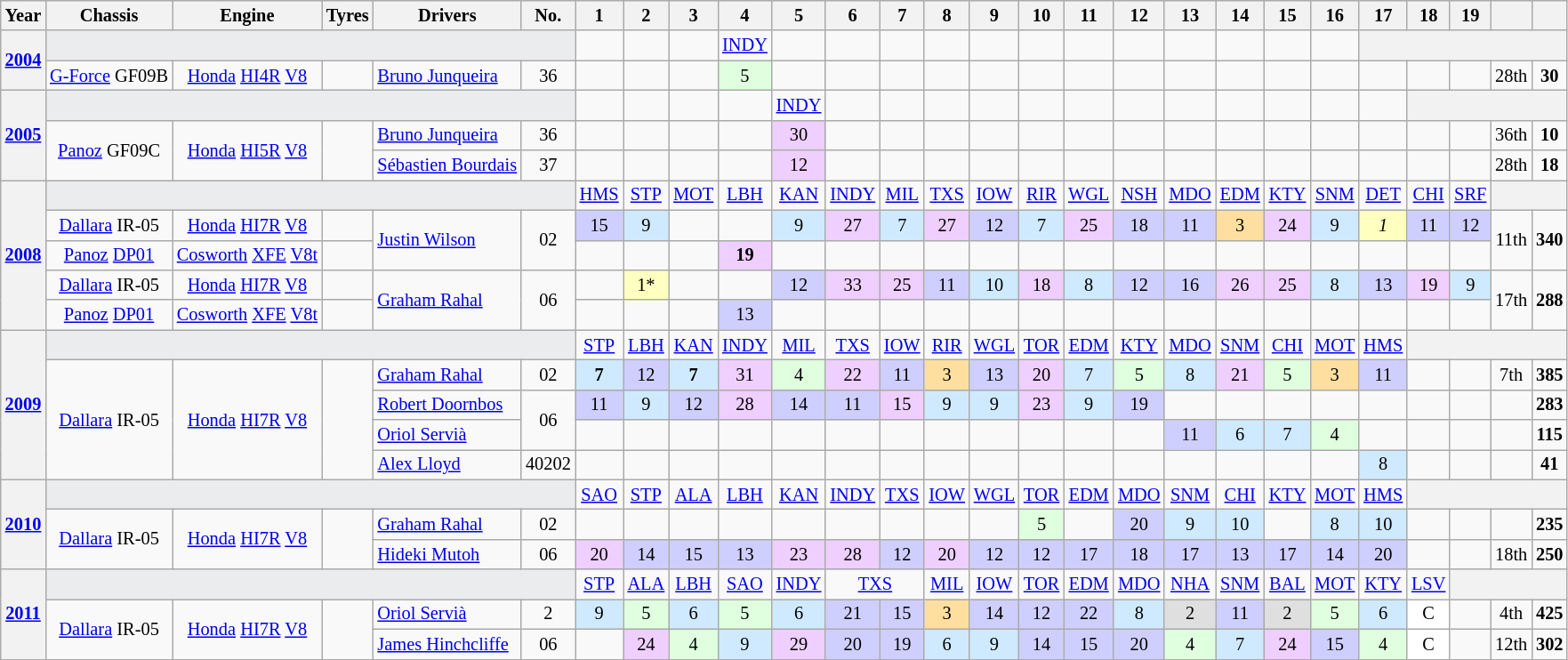<table class="wikitable" style="text-align:center; font-size:85%">
<tr>
<th>Year</th>
<th>Chassis</th>
<th>Engine</th>
<th>Tyres</th>
<th>Drivers</th>
<th>No.</th>
<th>1</th>
<th>2</th>
<th>3</th>
<th>4</th>
<th>5</th>
<th>6</th>
<th>7</th>
<th>8</th>
<th>9</th>
<th>10</th>
<th>11</th>
<th>12</th>
<th>13</th>
<th>14</th>
<th>15</th>
<th>16</th>
<th>17</th>
<th>18</th>
<th>19</th>
<th></th>
<th></th>
</tr>
<tr>
<th rowspan=2><a href='#'>2004</a></th>
<td colspan=5 style="background:#EBECEE;"></td>
<td></td>
<td></td>
<td></td>
<td><a href='#'>INDY</a></td>
<td></td>
<td></td>
<td></td>
<td></td>
<td></td>
<td></td>
<td></td>
<td></td>
<td></td>
<td></td>
<td></td>
<td></td>
<th colspan=5></th>
</tr>
<tr>
<td><a href='#'>G-Force</a> GF09B</td>
<td><a href='#'>Honda</a> <a href='#'>HI4R</a> <a href='#'>V8</a></td>
<td></td>
<td align="left"> <a href='#'>Bruno Junqueira</a></td>
<td>36</td>
<td></td>
<td></td>
<td></td>
<td style="background:#DFFFDF;" align=center>5</td>
<td></td>
<td></td>
<td></td>
<td></td>
<td></td>
<td></td>
<td></td>
<td></td>
<td></td>
<td></td>
<td></td>
<td></td>
<td></td>
<td></td>
<td></td>
<td>28th</td>
<td><strong>30</strong></td>
</tr>
<tr>
<th rowspan=3><a href='#'>2005</a></th>
<td colspan=5 style="background:#EBECEE;"></td>
<td></td>
<td></td>
<td></td>
<td></td>
<td><a href='#'>INDY</a></td>
<td></td>
<td></td>
<td></td>
<td></td>
<td></td>
<td></td>
<td></td>
<td></td>
<td></td>
<td></td>
<td></td>
<td></td>
<th colspan=4></th>
</tr>
<tr>
<td rowspan=2><a href='#'>Panoz</a> GF09C</td>
<td rowspan=2><a href='#'>Honda</a> <a href='#'>HI5R</a> <a href='#'>V8</a></td>
<td rowspan=2></td>
<td align="left"> <a href='#'>Bruno Junqueira</a></td>
<td>36</td>
<td></td>
<td></td>
<td></td>
<td></td>
<td style="background:#EFCFFF;" align=center>30</td>
<td></td>
<td></td>
<td></td>
<td></td>
<td></td>
<td></td>
<td></td>
<td></td>
<td></td>
<td></td>
<td></td>
<td></td>
<td></td>
<td></td>
<td>36th</td>
<td><strong>10</strong></td>
</tr>
<tr>
<td align="left" nowrap> <a href='#'>Sébastien Bourdais</a></td>
<td>37</td>
<td></td>
<td></td>
<td></td>
<td></td>
<td style="background:#EFCFFF;" align=center>12</td>
<td></td>
<td></td>
<td></td>
<td></td>
<td></td>
<td></td>
<td></td>
<td></td>
<td></td>
<td></td>
<td></td>
<td></td>
<td></td>
<td></td>
<td>28th</td>
<td><strong>18</strong></td>
</tr>
<tr>
<th rowspan="5"><a href='#'>2008</a></th>
<td colspan=5 style="background:#EBECEE;"></td>
<td><a href='#'>HMS</a></td>
<td><a href='#'>STP</a></td>
<td><a href='#'>MOT</a></td>
<td><a href='#'>LBH</a></td>
<td><a href='#'>KAN</a></td>
<td><a href='#'>INDY</a></td>
<td><a href='#'>MIL</a></td>
<td><a href='#'>TXS</a></td>
<td><a href='#'>IOW</a></td>
<td><a href='#'>RIR</a></td>
<td><a href='#'>WGL</a></td>
<td><a href='#'>NSH</a></td>
<td><a href='#'>MDO</a></td>
<td><a href='#'>EDM</a></td>
<td><a href='#'>KTY</a></td>
<td><a href='#'>SNM</a></td>
<td><a href='#'>DET</a></td>
<td><a href='#'>CHI</a></td>
<td><a href='#'>SRF</a></td>
<th colspan=2></th>
</tr>
<tr>
<td rowspan="1" nowrap><a href='#'>Dallara</a> IR-05</td>
<td rowspan="1" nowrap><a href='#'>Honda</a> <a href='#'>HI7R</a> <a href='#'>V8</a></td>
<td></td>
<td align="left" rowspan=2> <a href='#'>Justin Wilson</a></td>
<td rowspan=2>02</td>
<td style="background:#cfcfff; text-align:center;">15</td>
<td style="background:#cfeaff; text-align:center;">9</td>
<td></td>
<td></td>
<td style="background:#cfeaff; text-align:center;">9</td>
<td style="background:#efcfff; text-align:center;">27</td>
<td style="background:#cfeaff; text-align:center;">7</td>
<td style="background:#efcfff; text-align:center;">27</td>
<td style="background:#cfcfff; text-align:center;">12</td>
<td style="background:#cfeaff; text-align:center;">7</td>
<td style="background:#efcfff; text-align:center;">25</td>
<td style="background:#cfcfff; text-align:center;">18</td>
<td style="background:#cfcfff; text-align:center;">11</td>
<td style="background:#ffdf9f; text-align:center;">3</td>
<td style="background:#efcfff; text-align:center;">24</td>
<td style="background:#cfeaff; text-align:center;">9</td>
<td style="background:#ffffbf; text-align:center;"><em>1</em></td>
<td style="background:#cfcfff; text-align:center;">11</td>
<td style="background:#cfcfff; text-align:center;">12</td>
<td rowspan=2>11th</td>
<td rowspan=2><strong>340</strong></td>
</tr>
<tr>
<td rowspan="1" nowrap><a href='#'>Panoz</a> <a href='#'>DP01</a></td>
<td rowspan="1" nowrap><a href='#'>Cosworth</a> <a href='#'>XFE</a> <a href='#'>V8</a><a href='#'>t</a></td>
<td></td>
<td></td>
<td></td>
<td></td>
<td style="background:#efcfff; text-align:center;"><strong>19</strong></td>
<td></td>
<td></td>
<td></td>
<td></td>
<td></td>
<td></td>
<td></td>
<td></td>
<td></td>
<td></td>
<td></td>
<td></td>
<td></td>
<td></td>
<td></td>
</tr>
<tr>
<td rowspan="1"><a href='#'>Dallara</a> IR-05</td>
<td rowspan="1"><a href='#'>Honda</a> <a href='#'>HI7R</a> <a href='#'>V8</a></td>
<td></td>
<td align="left" rowspan=2> <a href='#'>Graham Rahal</a></td>
<td rowspan=2>06</td>
<td></td>
<td style="background:#ffffbf; text-align:center;">1*</td>
<td></td>
<td></td>
<td style="background:#cfcfff; text-align:center;">12</td>
<td style="background:#efcfff; text-align:center;">33</td>
<td style="background:#efcfff; text-align:center;">25</td>
<td style="background:#cfcfff; text-align:center;">11</td>
<td style="background:#cfeaff; text-align:center;">10</td>
<td style="background:#efcfff; text-align:center;">18</td>
<td style="background:#cfeaff; text-align:center;">8</td>
<td style="background:#cfcfff; text-align:center;">12</td>
<td style="background:#cfcfff; text-align:center;">16</td>
<td style="background:#efcfff; text-align:center;">26</td>
<td style="background:#efcfff; text-align:center;">25</td>
<td style="background:#cfeaff; text-align:center;">8</td>
<td style="background:#cfcfff; text-align:center;">13</td>
<td style="background:#efcfff; text-align:center;">19</td>
<td style="background:#cfeaff; text-align:center;">9</td>
<td rowspan=2>17th</td>
<td rowspan=2><strong>288</strong></td>
</tr>
<tr>
<td rowspan="1"><a href='#'>Panoz</a> <a href='#'>DP01</a></td>
<td rowspan="1"><a href='#'>Cosworth</a> <a href='#'>XFE</a> <a href='#'>V8</a><a href='#'>t</a></td>
<td></td>
<td></td>
<td></td>
<td></td>
<td style="background:#cfcfff; text-align:center;">13</td>
<td></td>
<td></td>
<td></td>
<td></td>
<td></td>
<td></td>
<td></td>
<td></td>
<td></td>
<td></td>
<td></td>
<td></td>
<td></td>
<td></td>
<td></td>
</tr>
<tr>
<th rowspan=5><a href='#'>2009</a></th>
<td colspan=5 style="background:#EBECEE;"></td>
<td><a href='#'>STP</a></td>
<td><a href='#'>LBH</a></td>
<td><a href='#'>KAN</a></td>
<td><a href='#'>INDY</a></td>
<td><a href='#'>MIL</a></td>
<td><a href='#'>TXS</a></td>
<td><a href='#'>IOW</a></td>
<td><a href='#'>RIR</a></td>
<td><a href='#'>WGL</a></td>
<td><a href='#'>TOR</a></td>
<td><a href='#'>EDM</a></td>
<td><a href='#'>KTY</a></td>
<td><a href='#'>MDO</a></td>
<td><a href='#'>SNM</a></td>
<td><a href='#'>CHI</a></td>
<td><a href='#'>MOT</a></td>
<td><a href='#'>HMS</a></td>
<th colspan=4></th>
</tr>
<tr>
<td rowspan=4><a href='#'>Dallara</a> IR-05</td>
<td rowspan=4><a href='#'>Honda</a> <a href='#'>HI7R</a> <a href='#'>V8</a></td>
<td rowspan=4></td>
<td align="left"> <a href='#'>Graham Rahal</a></td>
<td>02</td>
<td style="background:#CFEAFF;"><strong>7</strong></td>
<td style="background:#CFCFFF;">12</td>
<td style="background:#CFEAFF;"><strong>7</strong></td>
<td style="background:#EFCFFF;">31</td>
<td style="background:#DFFFDF;">4</td>
<td style="background:#EFCFFF;">22</td>
<td style="background:#CFCFFF;">11</td>
<td style="background:#FFDF9F;">3</td>
<td style="background:#CFCFFF;">13</td>
<td style="background:#EFCFFF;">20</td>
<td style="background:#CFEAFF;">7</td>
<td style="background:#DFFFDF;">5</td>
<td style="background:#CFEAFF;">8</td>
<td style="background:#EFCFFF;">21</td>
<td style="background:#DFFFDF;">5</td>
<td style="background:#FFDF9F;">3</td>
<td style="background:#CFCFFF;">11</td>
<td></td>
<td></td>
<td>7th</td>
<td><strong>385</strong></td>
</tr>
<tr>
<td align="left"> <a href='#'>Robert Doornbos</a></td>
<td rowspan=2>06</td>
<td style="background:#CFCFFF;">11</td>
<td style="background:#CFEAFF;">9</td>
<td style="background:#CFCFFF;">12</td>
<td style="background:#EFCFFF;">28</td>
<td style="background:#CFCFFF;">14</td>
<td style="background:#CFCFFF;">11</td>
<td style="background:#EFCFFF;">15</td>
<td style="background:#CFEAFF;">9</td>
<td style="background:#CFEAFF;">9</td>
<td style="background:#EFCFFF;">23</td>
<td style="background:#CFEAFF;">9</td>
<td style="background:#CFCFFF;">19</td>
<td></td>
<td></td>
<td></td>
<td></td>
<td></td>
<td></td>
<td></td>
<td></td>
<td><strong>283</strong></td>
</tr>
<tr>
<td align="left"> <a href='#'>Oriol Servià</a></td>
<td></td>
<td></td>
<td></td>
<td></td>
<td></td>
<td></td>
<td></td>
<td></td>
<td></td>
<td></td>
<td></td>
<td></td>
<td style="background:#CFCFFF;">11</td>
<td style="background:#CFEAFF;">6</td>
<td style="background:#CFEAFF;">7</td>
<td style="background:#DFFFDF;">4</td>
<td></td>
<td></td>
<td></td>
<td></td>
<td><strong>115</strong></td>
</tr>
<tr>
<td align="left"> <a href='#'>Alex Lloyd</a></td>
<td>40202</td>
<td></td>
<td></td>
<td></td>
<td></td>
<td></td>
<td></td>
<td></td>
<td></td>
<td></td>
<td></td>
<td></td>
<td></td>
<td></td>
<td></td>
<td></td>
<td></td>
<td style="background:#CFEAFF;">8</td>
<td></td>
<td></td>
<td></td>
<td><strong>41</strong></td>
</tr>
<tr>
<th rowspan="3"><a href='#'>2010</a></th>
<td colspan=5 style="background:#EBECEE;"></td>
<td><a href='#'>SAO</a></td>
<td><a href='#'>STP</a></td>
<td><a href='#'>ALA</a></td>
<td><a href='#'>LBH</a></td>
<td><a href='#'>KAN</a></td>
<td><a href='#'>INDY</a></td>
<td><a href='#'>TXS</a></td>
<td><a href='#'>IOW</a></td>
<td><a href='#'>WGL</a></td>
<td><a href='#'>TOR</a></td>
<td><a href='#'>EDM</a></td>
<td><a href='#'>MDO</a></td>
<td><a href='#'>SNM</a></td>
<td><a href='#'>CHI</a></td>
<td><a href='#'>KTY</a></td>
<td><a href='#'>MOT</a></td>
<td><a href='#'>HMS</a></td>
<th colspan=4></th>
</tr>
<tr>
<td rowspan="2"><a href='#'>Dallara</a> IR-05</td>
<td rowspan="2"><a href='#'>Honda</a> <a href='#'>HI7R</a> <a href='#'>V8</a></td>
<td rowspan=2></td>
<td align="left"> <a href='#'>Graham Rahal</a></td>
<td>02</td>
<td></td>
<td></td>
<td></td>
<td></td>
<td></td>
<td></td>
<td></td>
<td></td>
<td></td>
<td style="background:#DFFFDF;">5</td>
<td></td>
<td style="background:#CFCFFF;">20</td>
<td style="background:#CFEAFF;">9</td>
<td style="background:#CFEAFF;">10</td>
<td></td>
<td style="background:#CFEAFF;">8</td>
<td style="background:#CFEAFF;">10</td>
<td></td>
<td></td>
<td></td>
<td><strong>235</strong></td>
</tr>
<tr>
<td align="left"> <a href='#'>Hideki Mutoh</a></td>
<td>06</td>
<td style="background:#EFCFFF;">20</td>
<td style="background:#CFCFFF;">14</td>
<td style="background:#CFCFFF;">15</td>
<td style="background:#CFCFFF;">13</td>
<td style="background:#EFCFFF;">23</td>
<td style="background:#EFCFFF;">28</td>
<td style="background:#CFCFFF;">12</td>
<td style="background:#EFCFFF;">20</td>
<td style="background:#CFCFFF;">12</td>
<td style="background:#CFCFFF;">12</td>
<td style="background:#CFCFFF;">17</td>
<td style="background:#CFCFFF;">18</td>
<td style="background:#CFCFFF;">17</td>
<td style="background:#CFCFFF;">13</td>
<td style="background:#CFCFFF;">17</td>
<td style="background:#CFCFFF;">14</td>
<td style="background:#CFCFFF;">20</td>
<td></td>
<td></td>
<td>18th</td>
<td><strong>250</strong></td>
</tr>
<tr>
<th rowspan="3"><a href='#'>2011</a></th>
<td colspan=5 style="background:#EBECEE;"></td>
<td><a href='#'>STP</a></td>
<td><a href='#'>ALA</a></td>
<td><a href='#'>LBH</a></td>
<td><a href='#'>SAO</a></td>
<td><a href='#'>INDY</a></td>
<td colspan="2"><a href='#'>TXS</a></td>
<td><a href='#'>MIL</a></td>
<td><a href='#'>IOW</a></td>
<td><a href='#'>TOR</a></td>
<td><a href='#'>EDM</a></td>
<td><a href='#'>MDO</a></td>
<td><a href='#'>NHA</a></td>
<td><a href='#'>SNM</a></td>
<td><a href='#'>BAL</a></td>
<td><a href='#'>MOT</a></td>
<td><a href='#'>KTY</a></td>
<td><a href='#'>LSV</a></td>
<th colspan=3></th>
</tr>
<tr>
<td rowspan="2"><a href='#'>Dallara</a> IR-05</td>
<td rowspan="2"><a href='#'>Honda</a> <a href='#'>HI7R</a> <a href='#'>V8</a></td>
<td rowspan=2></td>
<td align="left"> <a href='#'>Oriol Servià</a></td>
<td>2</td>
<td style="background:#CFEAFF;">9</td>
<td style="background:#DFFFDF;">5</td>
<td style="background:#CFEAFF;">6</td>
<td style="background:#DFFFDF;">5</td>
<td style="background:#CFEAFF;">6</td>
<td style="background:#CFCFFF;">21</td>
<td style="background:#CFCFFF;">15</td>
<td style="background:#FFDF9F;">3</td>
<td style="background:#CFCFFF;">14</td>
<td style="background:#CFCFFF;">12</td>
<td style="background:#CFCFFF;">22</td>
<td style="background:#CFEAFF;">8</td>
<td style="background:#DFDFDF;">2</td>
<td style="background:#CFCFFF;">11</td>
<td style="background:#DFDFDF;">2</td>
<td style="background:#DFFFDF;">5</td>
<td style="background:#CFEAFF;">6</td>
<td style="background:white;">C</td>
<td></td>
<td>4th</td>
<td><strong>425</strong></td>
</tr>
<tr>
<td align="left"> <a href='#'>James Hinchcliffe</a></td>
<td>06</td>
<td></td>
<td style="background:#EFCFFF;">24</td>
<td style="background:#DFFFDF;">4</td>
<td style="background:#CFEAFF;">9</td>
<td style="background:#EFCFFF;">29</td>
<td style="background:#CFCFFF;">20</td>
<td style="background:#CFCFFF;">19</td>
<td style="background:#CFEAFF;">6</td>
<td style="background:#CFEAFF;">9</td>
<td style="background:#CFCFFF;">14</td>
<td style="background:#CFCFFF;">15</td>
<td style="background:#CFCFFF;">20</td>
<td style="background:#DFFFDF;">4</td>
<td style="background:#CFEAFF;">7</td>
<td style="background:#EFCFFF;">24</td>
<td style="background:#CFCFFF;">15</td>
<td style="background:#DFFFDF;">4</td>
<td style="background:white;">C</td>
<td></td>
<td>12th</td>
<td><strong>302</strong></td>
</tr>
</table>
